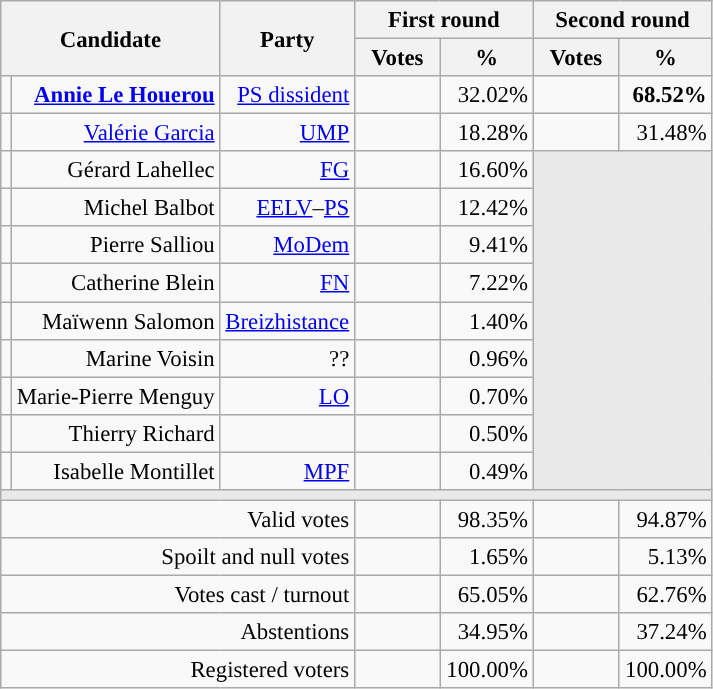<table class="wikitable" style="text-align:right;font-size:95%;">
<tr>
<th rowspan=2 colspan=2>Candidate</th>
<th rowspan=2 colspan=1>Party</th>
<th colspan=2>First round</th>
<th colspan=2>Second round</th>
</tr>
<tr>
<th style="width:50px;">Votes</th>
<th style="width:55px;">%</th>
<th style="width:50px;">Votes</th>
<th style="width:55px;">%</th>
</tr>
<tr>
<td style="color:inherit;background-color:"></td>
<td><strong><a href='#'>Annie Le Houerou</a></strong></td>
<td><a href='#'>PS dissident</a></td>
<td></td>
<td>32.02%</td>
<td><strong></strong></td>
<td><strong>68.52%</strong></td>
</tr>
<tr>
<td style="color:inherit;background-color:"></td>
<td><a href='#'>Valérie Garcia</a></td>
<td><a href='#'>UMP</a></td>
<td></td>
<td>18.28%</td>
<td></td>
<td>31.48%</td>
</tr>
<tr>
<td style="color:inherit;background-color:"></td>
<td>Gérard Lahellec</td>
<td><a href='#'>FG</a></td>
<td></td>
<td>16.60%</td>
<td colspan=7 rowspan=9 style="background-color:#E9E9E9;"></td>
</tr>
<tr>
<td style="color:inherit;background-color:"></td>
<td>Michel Balbot</td>
<td><a href='#'>EELV</a>–<a href='#'>PS</a></td>
<td></td>
<td>12.42%</td>
</tr>
<tr>
<td style="color:inherit;background-color:"></td>
<td>Pierre Salliou</td>
<td><a href='#'>MoDem</a></td>
<td></td>
<td>9.41%</td>
</tr>
<tr>
<td style="color:inherit;background-color:"></td>
<td>Catherine Blein</td>
<td><a href='#'>FN</a></td>
<td></td>
<td>7.22%</td>
</tr>
<tr>
<td style="color:inherit;background-color:"></td>
<td>Maïwenn Salomon</td>
<td><a href='#'>Breizhistance</a></td>
<td></td>
<td>1.40%</td>
</tr>
<tr>
<td style="background-color:;"></td>
<td>Marine Voisin</td>
<td>??</td>
<td></td>
<td>0.96%</td>
</tr>
<tr>
<td style="color:inherit;background-color:"></td>
<td>Marie-Pierre Menguy</td>
<td><a href='#'>LO</a></td>
<td></td>
<td>0.70%</td>
</tr>
<tr>
<td style="background-color:;"></td>
<td>Thierry Richard</td>
<td></td>
<td></td>
<td>0.50%</td>
</tr>
<tr>
<td style="color:inherit;background-color:"></td>
<td>Isabelle Montillet</td>
<td><a href='#'>MPF</a></td>
<td></td>
<td>0.49%</td>
</tr>
<tr>
<td colspan=7 style="background-color:#E9E9E9;"></td>
</tr>
<tr>
<td colspan=3>Valid votes</td>
<td></td>
<td>98.35%</td>
<td></td>
<td>94.87%</td>
</tr>
<tr>
<td colspan=3>Spoilt and null votes</td>
<td></td>
<td>1.65%</td>
<td></td>
<td>5.13%</td>
</tr>
<tr>
<td colspan=3>Votes cast / turnout</td>
<td></td>
<td>65.05%</td>
<td></td>
<td>62.76%</td>
</tr>
<tr>
<td colspan=3>Abstentions</td>
<td></td>
<td>34.95%</td>
<td></td>
<td>37.24%</td>
</tr>
<tr>
<td colspan=3>Registered voters</td>
<td></td>
<td>100.00%</td>
<td></td>
<td>100.00%</td>
</tr>
</table>
